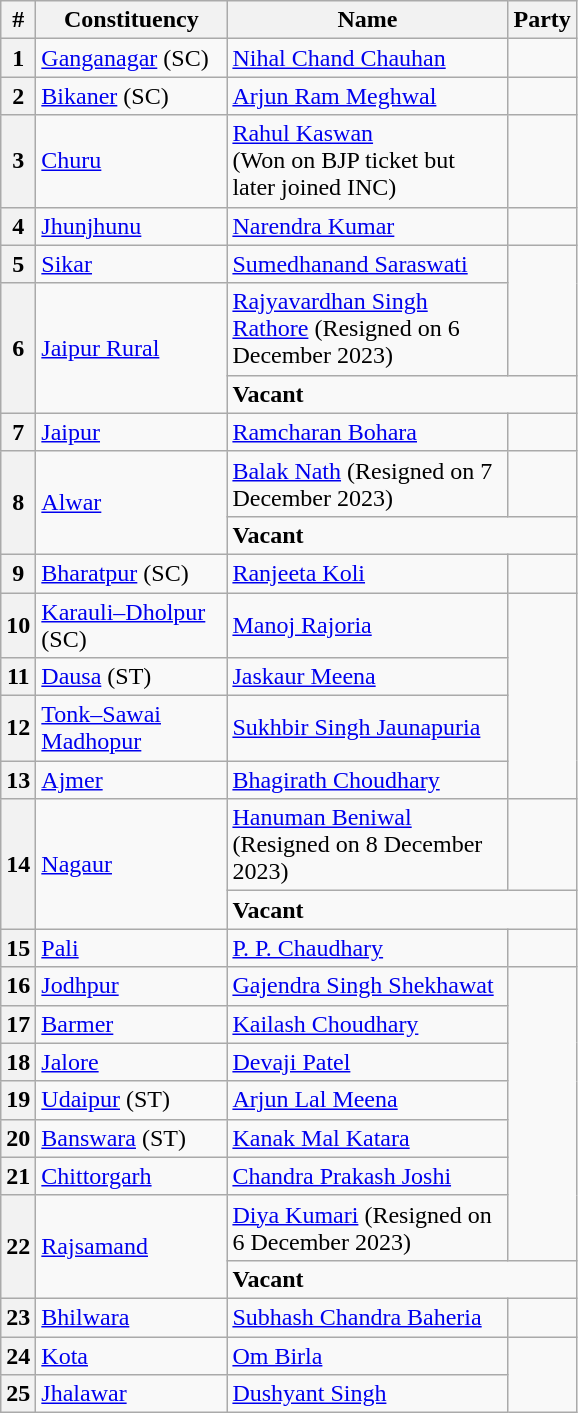<table class="wikitable sortable">
<tr>
<th>#</th>
<th style="width:120px">Constituency</th>
<th style="width:180px">Name</th>
<th colspan=2>Party</th>
</tr>
<tr>
<th>1</th>
<td><a href='#'>Ganganagar</a> (SC)</td>
<td><a href='#'>Nihal Chand Chauhan</a></td>
<td></td>
</tr>
<tr>
<th>2</th>
<td><a href='#'>Bikaner</a> (SC)</td>
<td><a href='#'>Arjun Ram Meghwal</a></td>
</tr>
<tr>
<th>3</th>
<td><a href='#'>Churu</a></td>
<td><a href='#'>Rahul Kaswan</a><br>(Won on BJP ticket but later joined INC)</td>
<td></td>
</tr>
<tr>
<th>4</th>
<td><a href='#'>Jhunjhunu</a></td>
<td><a href='#'>Narendra Kumar</a></td>
<td></td>
</tr>
<tr>
<th>5</th>
<td><a href='#'>Sikar</a></td>
<td><a href='#'>Sumedhanand Saraswati</a></td>
</tr>
<tr>
<th rowspan="2">6</th>
<td rowspan="2"><a href='#'>Jaipur Rural</a></td>
<td><a href='#'>Rajyavardhan Singh Rathore</a> (Resigned on 6 December 2023)</td>
</tr>
<tr>
<td colspan="3"><strong>Vacant</strong></td>
</tr>
<tr>
<th>7</th>
<td><a href='#'>Jaipur</a></td>
<td><a href='#'>Ramcharan Bohara</a></td>
<td></td>
</tr>
<tr>
<th rowspan="2">8</th>
<td rowspan="2"><a href='#'>Alwar</a></td>
<td><a href='#'>Balak Nath</a> (Resigned on 7 December 2023)</td>
</tr>
<tr>
<td colspan="3"><strong>Vacant</strong></td>
</tr>
<tr>
<th>9</th>
<td><a href='#'>Bharatpur</a> (SC)</td>
<td><a href='#'>Ranjeeta Koli</a></td>
<td></td>
</tr>
<tr>
<th>10</th>
<td><a href='#'>Karauli–Dholpur</a> (SC)</td>
<td><a href='#'>Manoj Rajoria</a></td>
</tr>
<tr>
<th>11</th>
<td><a href='#'>Dausa</a> (ST)</td>
<td><a href='#'>Jaskaur Meena</a></td>
</tr>
<tr>
<th>12</th>
<td><a href='#'>Tonk–Sawai Madhopur</a></td>
<td><a href='#'>Sukhbir Singh Jaunapuria</a></td>
</tr>
<tr>
<th>13</th>
<td><a href='#'>Ajmer</a></td>
<td><a href='#'>Bhagirath Choudhary</a></td>
</tr>
<tr>
<th rowspan="2">14</th>
<td rowspan="2"><a href='#'>Nagaur</a></td>
<td><a href='#'>Hanuman Beniwal</a> (Resigned on 8 December 2023)</td>
<td></td>
</tr>
<tr>
<td colspan="3"><strong>Vacant</strong></td>
</tr>
<tr>
<th>15</th>
<td><a href='#'>Pali</a></td>
<td><a href='#'>P. P. Chaudhary</a></td>
<td></td>
</tr>
<tr>
<th>16</th>
<td><a href='#'>Jodhpur</a></td>
<td><a href='#'>Gajendra Singh Shekhawat</a></td>
</tr>
<tr>
<th>17</th>
<td><a href='#'>Barmer</a></td>
<td><a href='#'>Kailash Choudhary</a></td>
</tr>
<tr>
<th>18</th>
<td><a href='#'>Jalore</a></td>
<td><a href='#'>Devaji Patel</a></td>
</tr>
<tr>
<th>19</th>
<td><a href='#'>Udaipur</a> (ST)</td>
<td><a href='#'>Arjun Lal Meena</a></td>
</tr>
<tr>
<th>20</th>
<td><a href='#'>Banswara</a> (ST)</td>
<td><a href='#'>Kanak Mal Katara</a></td>
</tr>
<tr>
<th>21</th>
<td><a href='#'>Chittorgarh</a></td>
<td><a href='#'>Chandra Prakash Joshi</a></td>
</tr>
<tr>
<th rowspan="2">22</th>
<td rowspan="2"><a href='#'>Rajsamand</a></td>
<td><a href='#'>Diya Kumari</a> (Resigned on 6 December 2023)</td>
</tr>
<tr>
<td colspan="3"><strong>Vacant</strong></td>
</tr>
<tr>
<th>23</th>
<td><a href='#'>Bhilwara</a></td>
<td><a href='#'>Subhash Chandra Baheria</a></td>
<td></td>
</tr>
<tr>
<th>24</th>
<td><a href='#'>Kota</a></td>
<td><a href='#'>Om Birla</a></td>
</tr>
<tr>
<th>25</th>
<td><a href='#'>Jhalawar</a></td>
<td><a href='#'>Dushyant Singh</a></td>
</tr>
</table>
